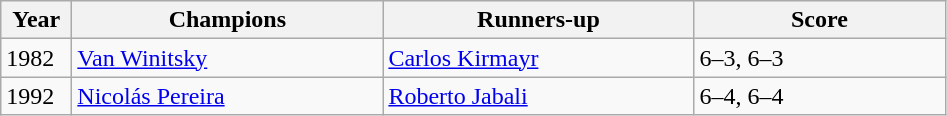<table class="wikitable">
<tr>
<th style="width:40px">Year</th>
<th style="width:200px">Champions</th>
<th style="width:200px">Runners-up</th>
<th style="width:160px" class="unsortable">Score</th>
</tr>
<tr>
<td>1982</td>
<td> <a href='#'>Van Winitsky</a></td>
<td> <a href='#'>Carlos Kirmayr</a></td>
<td>6–3, 6–3</td>
</tr>
<tr>
<td>1992</td>
<td> <a href='#'>Nicolás Pereira</a></td>
<td> <a href='#'>Roberto Jabali</a></td>
<td>6–4, 6–4</td>
</tr>
</table>
